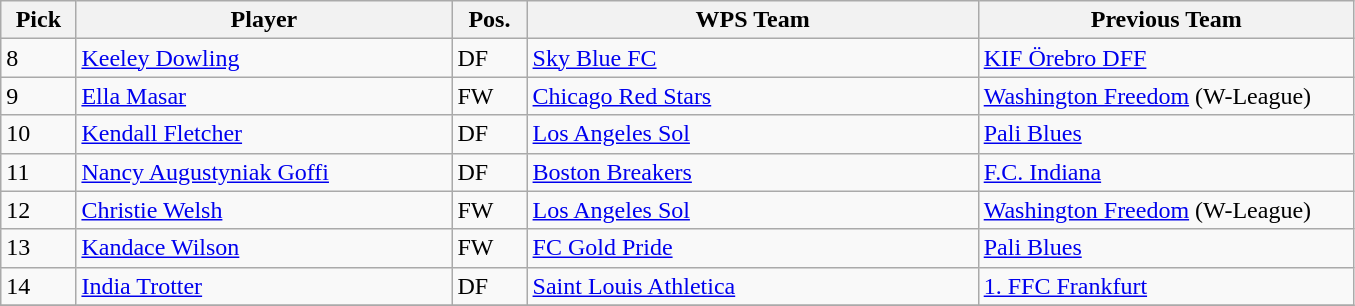<table class="wikitable">
<tr>
<th width="5%">Pick</th>
<th width="25%">Player</th>
<th width="5%">Pos.</th>
<th width="30%">WPS Team</th>
<th width="25%">Previous Team</th>
</tr>
<tr>
<td>8</td>
<td><a href='#'>Keeley Dowling</a></td>
<td>DF</td>
<td><a href='#'>Sky Blue FC</a></td>
<td><a href='#'>KIF Örebro DFF</a></td>
</tr>
<tr>
<td>9</td>
<td><a href='#'>Ella Masar</a></td>
<td>FW</td>
<td><a href='#'>Chicago Red Stars</a></td>
<td><a href='#'>Washington Freedom</a> (W-League)</td>
</tr>
<tr>
<td>10</td>
<td><a href='#'>Kendall Fletcher</a></td>
<td>DF</td>
<td><a href='#'>Los Angeles Sol</a></td>
<td><a href='#'>Pali Blues</a></td>
</tr>
<tr>
<td>11</td>
<td><a href='#'>Nancy Augustyniak Goffi</a></td>
<td>DF</td>
<td><a href='#'>Boston Breakers</a></td>
<td><a href='#'>F.C. Indiana</a></td>
</tr>
<tr>
<td>12</td>
<td><a href='#'>Christie Welsh</a></td>
<td>FW</td>
<td><a href='#'>Los Angeles Sol</a></td>
<td><a href='#'>Washington Freedom</a> (W-League)</td>
</tr>
<tr>
<td>13</td>
<td><a href='#'>Kandace Wilson</a></td>
<td>FW</td>
<td><a href='#'>FC Gold Pride</a></td>
<td><a href='#'>Pali Blues</a></td>
</tr>
<tr>
<td>14</td>
<td><a href='#'>India Trotter</a></td>
<td>DF</td>
<td><a href='#'>Saint Louis Athletica</a></td>
<td><a href='#'>1. FFC Frankfurt</a></td>
</tr>
<tr>
</tr>
</table>
